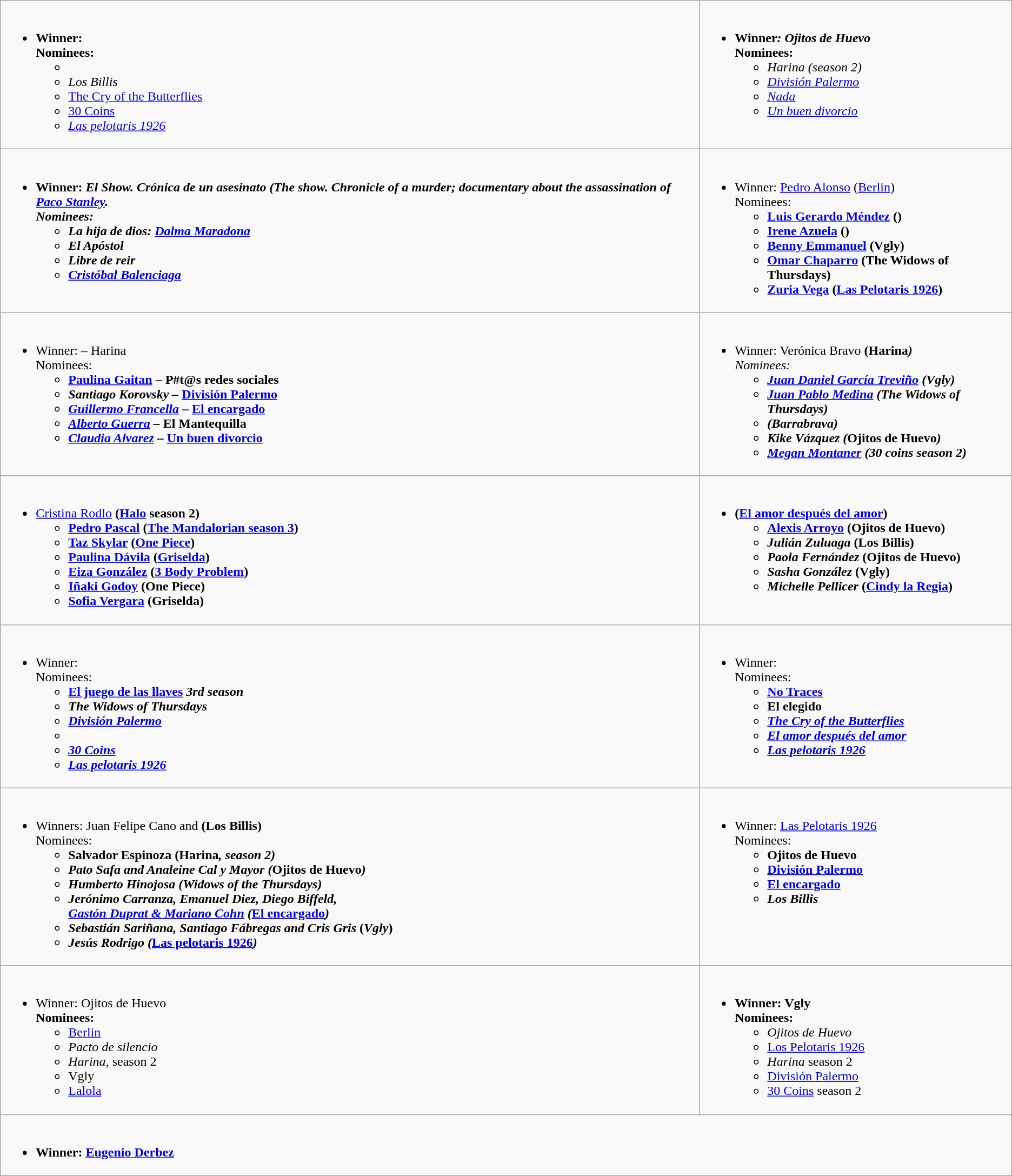<table class="wikitable" style="width=100%">
<tr>
<td valign="top" style="width=50%"><br><ul><li><strong>Winner: </strong><br><strong>Nominees:</strong><ul><li></li><li><em>Los Billis</em></li><li><a href='#'>The Cry of the Butterflies</a></li><li><a href='#'>30 Coins</a></li><li><em><a href='#'>Las pelotaris 1926</a></em></li></ul></li></ul></td>
<td valign="top" style="width=50%"><br><ul><li><strong>Winner<strong><em>: </strong>Ojitos de Huevo</em></strong><br><strong>Nominees:</strong><ul><li><em>Harina (season 2)</em></li><li><em><a href='#'>División Palermo</a></em></li><li><em><a href='#'>Nada</a></em></li><li><em><a href='#'>Un buen divorcio</a></em></li></ul></li></ul></td>
</tr>
<tr>
<td valign="top" style="width=50%"><br><ul><li><strong>Winner: <em>El Show. Crónica de un asesinato<strong><em> (The show. Chronicle of a murder; documentary about the assassination of <a href='#'>Paco Stanley</a>.<br></strong>Nominees:<strong><ul><li></em>La hija de dios: <a href='#'>Dalma Maradona</a><em></li><li></em>El Apóstol<em></li><li></em>Libre de reir<em></li><li></em><a href='#'>Cristóbal Balenciaga</a><em></li></ul></li></ul></td>
<td valign="top" style="width=50%"><br><ul><li></strong>Winner: <a href='#'>Pedro Alonso</a> (<a href='#'>Berlin</a>)<strong><br></strong>Nominees:<strong><ul><li><a href='#'>Luis Gerardo Méndez</a> ()</li><li><a href='#'>Irene Azuela</a> ()</li><li><a href='#'>Benny Emmanuel</a> (Vgly)</li><li><a href='#'>Omar Chaparro</a> (The Widows of Thursdays)</li><li><a href='#'>Zuria Vega</a> (<a href='#'>Las Pelotaris 1926</a>)</li></ul></li></ul></td>
</tr>
<tr>
<td valign="top" style="width=50%"><br><ul><li></strong>Winner:<strong> </strong><strong> </strong>– Harina<strong><br></strong>Nominees:<strong><ul><li><a href='#'>Paulina Gaitan</a> – </em>P#t@s redes sociales<em></li><li>Santiago Korovsky – </em><a href='#'>División Palermo</a><em></li><li><a href='#'>Guillermo Francella</a> – </em><a href='#'>El encargado</a><em></li><li><a href='#'>Alberto Guerra</a> – </em>El Mantequilla<em></li><li><a href='#'>Claudia Alvarez</a> – </em><a href='#'>Un buen divorcio</a><em></li></ul></li></ul></td>
<td valign="top" style="width=50%"><br><ul><li></strong>Winner: Verónica Bravo<strong> (</em>Harina<em>)<br></strong>Nominees:<strong><ul><li><a href='#'>Juan Daniel García Treviño</a> (Vgly)</li><li><a href='#'>Juan Pablo Medina</a> (The Widows of Thursdays)</li><li> (Barrabrava)</li><li>Kike Vázquez (</em>Ojitos de Huevo<em>)</li><li><a href='#'>Megan Montaner</a> (30 coins season 2)</li></ul></li></ul></td>
</tr>
<tr>
<td valign="top" style="width=50%"><br><ul><li></strong><a href='#'>Cristina Rodlo</a><strong> (<a href='#'>Halo</a> season 2)<ul><li><a href='#'>Pedro Pascal</a> (<a href='#'>The Mandalorian season 3</a>)</li><li><a href='#'>Taz Skylar</a> (<a href='#'>One Piece</a>)</li><li><a href='#'>Paulina Dávila</a> (<a href='#'>Griselda</a>)</li><li><a href='#'>Eiza González</a> (<a href='#'>3 Body Problem</a>)</li><li><a href='#'>Iñaki Godoy</a> (One Piece)</li><li><a href='#'>Sofia Vergara</a> (Griselda)</li></ul></li></ul></td>
<td valign="top" style="width=50%"><br><ul><li></strong><strong> (<a href='#'>El amor después del amor</a>)<ul><li><a href='#'>Alexis Arroyo</a> </em>(Ojitos de Huevo)<em></li><li>Julián Zuluaga </em>(Los Billis)<em></li><li>Paola Fernández </em>(Ojitos de Huevo)<em></li><li>Sasha González </em>(Vgly)<em></li><li>Michelle Pellicer  </em>(<a href='#'>Cindy la Regia</a>)<em></li></ul></li></ul></td>
</tr>
<tr>
<td valign="top" style="width=50%"><br><ul><li></strong>Winner: <strong><br></strong>Nominees:<strong><ul><li></em><a href='#'>El juego de las llaves</a><em> 3rd season</li><li>The Widows of Thursdays</li><li><a href='#'>División Palermo</a></li><li></li><li><a href='#'>30 Coins</a></li><li><a href='#'>Las pelotaris 1926</a></li></ul></li></ul></td>
<td valign="top" style="width=50%"><br><ul><li></strong>Winner: <strong><br></strong>Nominees:<strong><ul><li><a href='#'>No Traces</a></li><li></em>El elegido<em></li><li><a href='#'>The Cry of the Butterflies</a></li><li><a href='#'>El amor después del amor</a></li><li><a href='#'>Las pelotaris 1926</a></li></ul></li></ul></td>
</tr>
<tr>
<td valign="top" style="width=50%"><br><ul><li></strong>Winners: Juan Felipe Cano and <strong> (Los Billis)<br></strong>Nominees:<strong><ul><li>Salvador Espinoza (</em>Harina<em>, season 2)</li><li>Pato Safa and Analeine Cal y Mayor (</em>Ojitos de Huevo<em>)</li><li>Humberto Hinojosa (Widows of the Thursdays)</li><li>Jerónimo Carranza, Emanuel Diez, Diego Biffeld,<br> <a href='#'>Gastón Duprat & Mariano Cohn</a> (</em><a href='#'>El encargado</a><em>)</li><li>Sebastián Sariñana, Santiago Fábregas and Cris Gris </em>(<em>Vgly</em>)<em></li><li>Jesús Rodrigo (</em><a href='#'>Las pelotaris 1926</a><em>)</li></ul></li></ul></td>
<td valign="top" style="width=50%"><br><ul><li></strong>Winner: <a href='#'>Las Pelotaris 1926</a><strong><br></strong>Nominees:<strong><ul><li></em>Ojitos de Huevo<em></li><li></em><a href='#'>División Palermo</a><em></li><li></em><a href='#'>El encargado</a><em></li><li>Los Billis</li></ul></li></ul></td>
</tr>
<tr>
<td valign="top" style="width=50%"><br><ul><li></strong>Winner: </em>Ojitos de Huevo</em></strong><br><strong>Nominees:</strong><ul><li><a href='#'>Berlin</a></li><li><em>Pacto de silencio</em></li><li><em>Harina</em>, season 2</li><li>Vgly</li><li><a href='#'>Lalola</a></li></ul></li></ul></td>
<td valign="top" style="width=50%"><br><ul><li><strong>Winner: Vgly</strong><br><strong>Nominees:</strong><ul><li><em>Ojitos de Huevo</em></li><li><a href='#'>Los Pelotaris 1926</a></li><li><em>Harina</em> season 2</li><li><a href='#'>División Palermo</a></li><li><a href='#'>30 Coins</a> season 2</li></ul></li></ul></td>
</tr>
<tr>
<td colspan="2" valign="top"><br><ul><li><strong>Winner: <a href='#'>Eugenio Derbez</a></strong></li></ul></td>
</tr>
</table>
